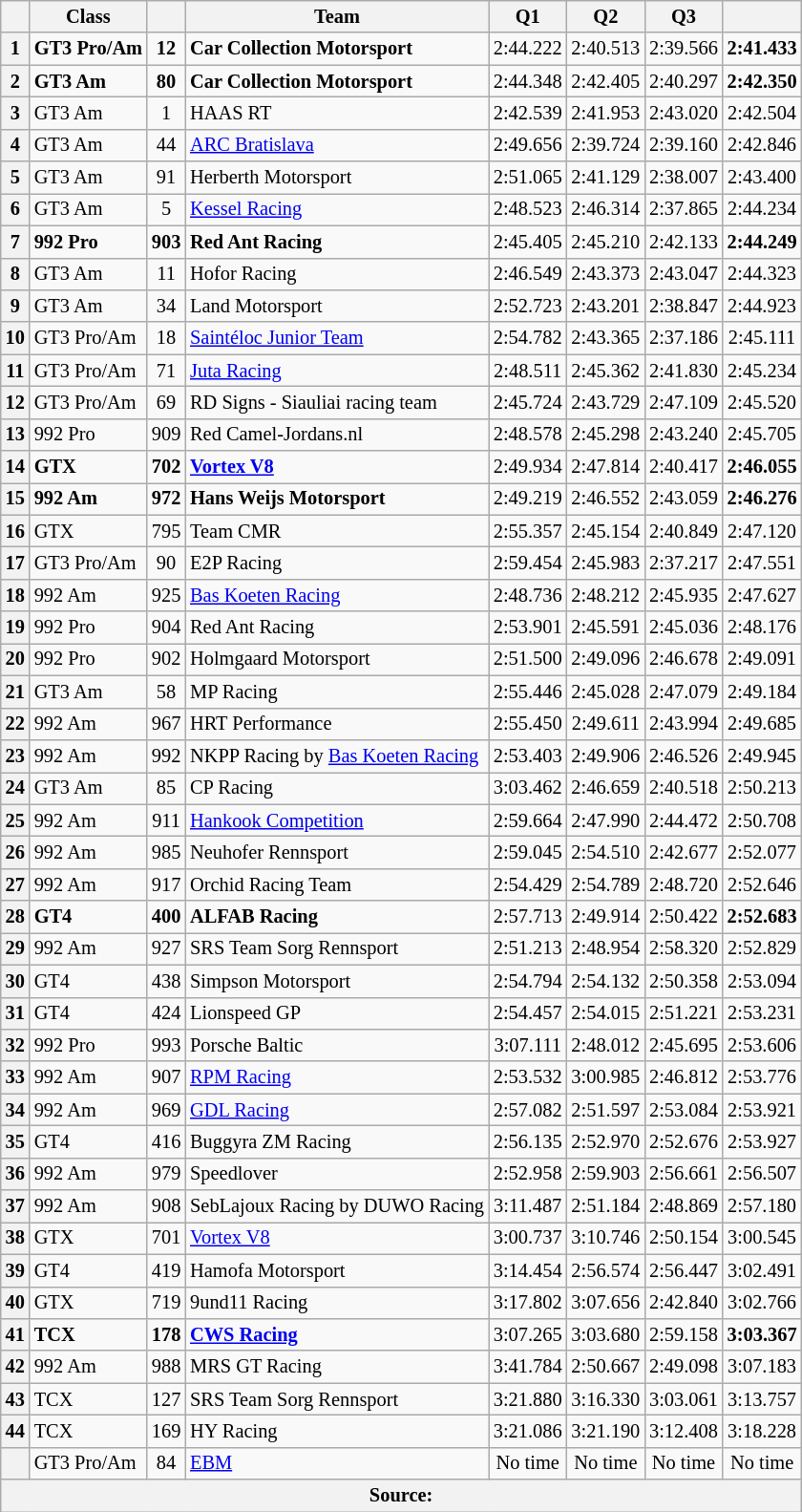<table class="wikitable sortable" style="font-size:85%;">
<tr>
<th scope="col"></th>
<th scope="col">Class</th>
<th scope="col"></th>
<th scope="col">Team</th>
<th scope="col">Q1</th>
<th scope="col">Q2</th>
<th scope="col">Q3</th>
<th scope="col"></th>
</tr>
<tr>
<th>1</th>
<td><strong>GT3 Pro/Am</strong></td>
<td align=center><strong>12</strong></td>
<td> <strong>Car Collection Motorsport</strong></td>
<td align=center>2:44.222</td>
<td align=center>2:40.513</td>
<td align=center>2:39.566</td>
<td align=center><strong>2:41.433</strong></td>
</tr>
<tr>
<th>2</th>
<td><strong>GT3 Am</strong></td>
<td align=center><strong>80</strong></td>
<td> <strong>Car Collection Motorsport</strong></td>
<td align=center>2:44.348</td>
<td align=center>2:42.405</td>
<td align=center>2:40.297</td>
<td align=center><strong>2:42.350</strong></td>
</tr>
<tr>
<th>3</th>
<td>GT3 Am</td>
<td align=center>1</td>
<td> HAAS RT</td>
<td align=center>2:42.539</td>
<td align=center>2:41.953</td>
<td align=center>2:43.020</td>
<td align=center>2:42.504</td>
</tr>
<tr>
<th>4</th>
<td>GT3 Am</td>
<td align=center>44</td>
<td> <a href='#'>ARC Bratislava</a></td>
<td align=center>2:49.656</td>
<td align=center>2:39.724</td>
<td align=center>2:39.160</td>
<td align=center>2:42.846</td>
</tr>
<tr>
<th>5</th>
<td>GT3 Am</td>
<td align=center>91</td>
<td> Herberth Motorsport</td>
<td align=center>2:51.065</td>
<td align=center>2:41.129</td>
<td align=center>2:38.007</td>
<td align=center>2:43.400</td>
</tr>
<tr>
<th>6</th>
<td>GT3 Am</td>
<td align=center>5</td>
<td> <a href='#'>Kessel Racing</a></td>
<td align=center>2:48.523</td>
<td align=center>2:46.314</td>
<td align=center>2:37.865</td>
<td align=center>2:44.234</td>
</tr>
<tr>
<th>7</th>
<td><strong>992 Pro</strong></td>
<td align=center><strong>903</strong></td>
<td> <strong>Red Ant Racing</strong></td>
<td align=center>2:45.405</td>
<td align=center>2:45.210</td>
<td align=center>2:42.133</td>
<td align=center><strong>2:44.249</strong></td>
</tr>
<tr>
<th>8</th>
<td>GT3 Am</td>
<td align=center>11</td>
<td> Hofor Racing</td>
<td align=center>2:46.549</td>
<td align=center>2:43.373</td>
<td align=center>2:43.047</td>
<td align=center>2:44.323</td>
</tr>
<tr>
<th>9</th>
<td>GT3 Am</td>
<td align=center>34</td>
<td> Land Motorsport</td>
<td align=center>2:52.723</td>
<td align=center>2:43.201</td>
<td align=center>2:38.847</td>
<td align=center>2:44.923</td>
</tr>
<tr>
<th>10</th>
<td>GT3 Pro/Am</td>
<td align=center>18</td>
<td> <a href='#'>Saintéloc Junior Team</a></td>
<td align=center>2:54.782</td>
<td align=center>2:43.365</td>
<td align=center>2:37.186</td>
<td align=center>2:45.111</td>
</tr>
<tr>
<th>11</th>
<td>GT3 Pro/Am</td>
<td align=center>71</td>
<td> <a href='#'>Juta Racing</a></td>
<td align=center>2:48.511</td>
<td align=center>2:45.362</td>
<td align=center>2:41.830</td>
<td align=center>2:45.234</td>
</tr>
<tr>
<th>12</th>
<td>GT3 Pro/Am</td>
<td align=center>69</td>
<td> RD Signs - Siauliai racing team</td>
<td align=center>2:45.724</td>
<td align=center>2:43.729</td>
<td align=center>2:47.109</td>
<td align=center>2:45.520</td>
</tr>
<tr>
<th>13</th>
<td>992 Pro</td>
<td align=center>909</td>
<td> Red Camel-Jordans.nl</td>
<td align=center>2:48.578</td>
<td align=center>2:45.298</td>
<td align=center>2:43.240</td>
<td align=center>2:45.705</td>
</tr>
<tr>
<th>14</th>
<td><strong>GTX</strong></td>
<td align=center><strong>702</strong></td>
<td> <strong><a href='#'>Vortex V8</a></strong></td>
<td align=center>2:49.934</td>
<td align=center>2:47.814</td>
<td align=center>2:40.417</td>
<td align=center><strong>2:46.055</strong></td>
</tr>
<tr>
<th>15</th>
<td><strong>992 Am</strong></td>
<td align=center><strong>972</strong></td>
<td> <strong>Hans Weijs Motorsport</strong></td>
<td align=center>2:49.219</td>
<td align=center>2:46.552</td>
<td align=center>2:43.059</td>
<td align=center><strong>2:46.276</strong></td>
</tr>
<tr>
<th>16</th>
<td>GTX</td>
<td align=center>795</td>
<td> Team CMR</td>
<td align=center>2:55.357</td>
<td align=center>2:45.154</td>
<td align=center>2:40.849</td>
<td align=center>2:47.120</td>
</tr>
<tr>
<th>17</th>
<td>GT3 Pro/Am</td>
<td align=center>90</td>
<td> E2P Racing</td>
<td align=center>2:59.454</td>
<td align=center>2:45.983</td>
<td align=center>2:37.217</td>
<td align=center>2:47.551</td>
</tr>
<tr>
<th>18</th>
<td>992 Am</td>
<td align=center>925</td>
<td> <a href='#'>Bas Koeten Racing</a></td>
<td align=center>2:48.736</td>
<td align=center>2:48.212</td>
<td align=center>2:45.935</td>
<td align=center>2:47.627</td>
</tr>
<tr>
<th>19</th>
<td>992 Pro</td>
<td align=center>904</td>
<td> Red Ant Racing</td>
<td align=center>2:53.901</td>
<td align=center>2:45.591</td>
<td align=center>2:45.036</td>
<td align=center>2:48.176</td>
</tr>
<tr>
<th>20</th>
<td>992 Pro</td>
<td align=center>902</td>
<td> Holmgaard Motorsport</td>
<td align=center>2:51.500</td>
<td align=center>2:49.096</td>
<td align=center>2:46.678</td>
<td align=center>2:49.091</td>
</tr>
<tr>
<th>21</th>
<td>GT3 Am</td>
<td align=center>58</td>
<td> MP Racing</td>
<td align=center>2:55.446</td>
<td align=center>2:45.028</td>
<td align=center>2:47.079</td>
<td align=center>2:49.184</td>
</tr>
<tr>
<th>22</th>
<td>992 Am</td>
<td align=center>967</td>
<td> HRT Performance</td>
<td align=center>2:55.450</td>
<td align=center>2:49.611</td>
<td align=center>2:43.994</td>
<td align=center>2:49.685</td>
</tr>
<tr>
<th>23</th>
<td>992 Am</td>
<td align=center>992</td>
<td> NKPP Racing by <a href='#'>Bas Koeten Racing</a></td>
<td align=center>2:53.403</td>
<td align=center>2:49.906</td>
<td align=center>2:46.526</td>
<td align=center>2:49.945</td>
</tr>
<tr>
<th>24</th>
<td>GT3 Am</td>
<td align=center>85</td>
<td> CP Racing</td>
<td align=center>3:03.462</td>
<td align=center>2:46.659</td>
<td align=center>2:40.518</td>
<td align=center>2:50.213</td>
</tr>
<tr>
<th>25</th>
<td>992 Am</td>
<td align=center>911</td>
<td> <a href='#'>Hankook Competition</a></td>
<td align=center>2:59.664</td>
<td align=center>2:47.990</td>
<td align=center>2:44.472</td>
<td align=center>2:50.708</td>
</tr>
<tr>
<th>26</th>
<td>992 Am</td>
<td align=center>985</td>
<td> Neuhofer Rennsport</td>
<td align=center>2:59.045</td>
<td align=center>2:54.510</td>
<td align=center>2:42.677</td>
<td align=center>2:52.077</td>
</tr>
<tr>
<th>27</th>
<td>992 Am</td>
<td align=center>917</td>
<td> Orchid Racing Team</td>
<td align=center>2:54.429</td>
<td align=center>2:54.789</td>
<td align=center>2:48.720</td>
<td align=center>2:52.646</td>
</tr>
<tr>
<th>28</th>
<td><strong>GT4</strong></td>
<td align=center><strong>400</strong></td>
<td> <strong>ALFAB Racing</strong></td>
<td align=center>2:57.713</td>
<td align=center>2:49.914</td>
<td align=center>2:50.422</td>
<td align=center><strong>2:52.683</strong></td>
</tr>
<tr>
<th>29</th>
<td>992 Am</td>
<td align=center>927</td>
<td> SRS Team Sorg Rennsport</td>
<td align=center>2:51.213</td>
<td align=center>2:48.954</td>
<td align=center>2:58.320</td>
<td align=center>2:52.829</td>
</tr>
<tr>
<th>30</th>
<td>GT4</td>
<td align=center>438</td>
<td> Simpson Motorsport</td>
<td align=center>2:54.794</td>
<td align=center>2:54.132</td>
<td align=center>2:50.358</td>
<td align=center>2:53.094</td>
</tr>
<tr>
<th>31</th>
<td>GT4</td>
<td align=center>424</td>
<td> Lionspeed GP</td>
<td align=center>2:54.457</td>
<td align=center>2:54.015</td>
<td align=center>2:51.221</td>
<td align=center>2:53.231</td>
</tr>
<tr>
<th>32</th>
<td>992 Pro</td>
<td align=center>993</td>
<td> Porsche Baltic</td>
<td align=center>3:07.111</td>
<td align=center>2:48.012</td>
<td align=center>2:45.695</td>
<td align=center>2:53.606</td>
</tr>
<tr>
<th>33</th>
<td>992 Am</td>
<td align=center>907</td>
<td> <a href='#'>RPM Racing</a></td>
<td align=center>2:53.532</td>
<td align=center>3:00.985</td>
<td align=center>2:46.812</td>
<td align=center>2:53.776</td>
</tr>
<tr>
<th>34</th>
<td>992 Am</td>
<td align=center>969</td>
<td> <a href='#'>GDL Racing</a></td>
<td align=center>2:57.082</td>
<td align=center>2:51.597</td>
<td align=center>2:53.084</td>
<td align=center>2:53.921</td>
</tr>
<tr>
<th>35</th>
<td>GT4</td>
<td align=center>416</td>
<td> Buggyra ZM Racing</td>
<td align=center>2:56.135</td>
<td align=center>2:52.970</td>
<td align=center>2:52.676</td>
<td align=center>2:53.927</td>
</tr>
<tr>
<th>36</th>
<td>992 Am</td>
<td align=center>979</td>
<td> Speedlover</td>
<td align=center>2:52.958</td>
<td align=center>2:59.903</td>
<td align=center>2:56.661</td>
<td align=center>2:56.507</td>
</tr>
<tr>
<th>37</th>
<td>992 Am</td>
<td align=center>908</td>
<td> SebLajoux Racing by DUWO Racing</td>
<td align=center>3:11.487</td>
<td align=center>2:51.184</td>
<td align=center>2:48.869</td>
<td align=center>2:57.180</td>
</tr>
<tr>
<th>38</th>
<td>GTX</td>
<td align=center>701</td>
<td> <a href='#'>Vortex V8</a></td>
<td align=center>3:00.737</td>
<td align=center>3:10.746</td>
<td align=center>2:50.154</td>
<td align=center>3:00.545</td>
</tr>
<tr>
<th>39</th>
<td>GT4</td>
<td align=center>419</td>
<td> Hamofa Motorsport</td>
<td align=center>3:14.454</td>
<td align=center>2:56.574</td>
<td align=center>2:56.447</td>
<td align=center>3:02.491</td>
</tr>
<tr>
<th>40</th>
<td>GTX</td>
<td align=center>719</td>
<td> 9und11 Racing</td>
<td align=center>3:17.802</td>
<td align=center>3:07.656</td>
<td align=center>2:42.840</td>
<td align=center>3:02.766</td>
</tr>
<tr>
<th>41</th>
<td><strong>TCX</strong></td>
<td align=center><strong>178</strong></td>
<td> <strong><a href='#'>CWS Racing</a></strong></td>
<td align=center>3:07.265</td>
<td align=center>3:03.680</td>
<td align=center>2:59.158</td>
<td align=center><strong>3:03.367</strong></td>
</tr>
<tr>
<th>42</th>
<td>992 Am</td>
<td align=center>988</td>
<td> MRS GT Racing</td>
<td align=center>3:41.784</td>
<td align=center>2:50.667</td>
<td align=center>2:49.098</td>
<td align=center>3:07.183</td>
</tr>
<tr>
<th>43</th>
<td>TCX</td>
<td align=center>127</td>
<td> SRS Team Sorg Rennsport</td>
<td align=center>3:21.880</td>
<td align=center>3:16.330</td>
<td align=center>3:03.061</td>
<td align=center>3:13.757</td>
</tr>
<tr>
<th>44</th>
<td>TCX</td>
<td align=center>169</td>
<td> HY Racing</td>
<td align=center>3:21.086</td>
<td align=center>3:21.190</td>
<td align=center>3:12.408</td>
<td align=center>3:18.228</td>
</tr>
<tr>
<th></th>
<td>GT3 Pro/Am</td>
<td align=center>84</td>
<td> <a href='#'>EBM</a></td>
<td align=center>No time</td>
<td align=center>No time</td>
<td align=center>No time</td>
<td align=center>No time</td>
</tr>
<tr>
<th colspan=8>Source:</th>
</tr>
</table>
